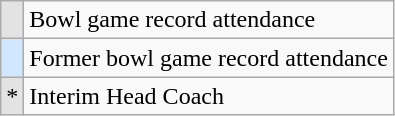<table class="wikitable">
<tr>
<td style="text-align:center; background:#e3e3e3;"></td>
<td>Bowl game record attendance</td>
</tr>
<tr>
<td style="text-align:center; background:#d0e7ff;"></td>
<td>Former bowl game record attendance</td>
</tr>
<tr>
<td style="text-align:center; background:#e3e3e3;">*</td>
<td>Interim Head Coach</td>
</tr>
</table>
